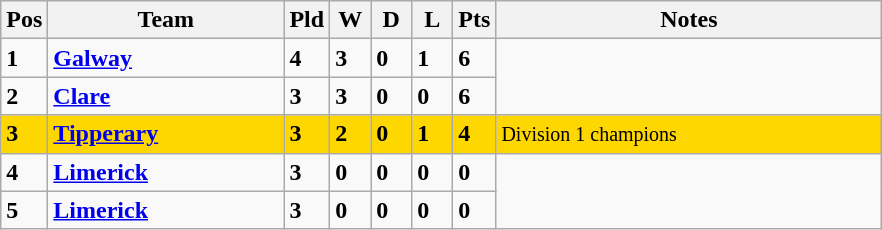<table class="wikitable" style="text-align: centre;">
<tr>
<th width=20>Pos</th>
<th width=150>Team</th>
<th width=20>Pld</th>
<th width=20>W</th>
<th width=20>D</th>
<th width=20>L</th>
<th width=20>Pts</th>
<th width=250>Notes</th>
</tr>
<tr>
<td><strong>1</strong></td>
<td align=left><strong> <a href='#'>Galway</a> </strong></td>
<td><strong>4</strong></td>
<td><strong>3</strong></td>
<td><strong>0</strong></td>
<td><strong>1</strong></td>
<td><strong>6</strong></td>
</tr>
<tr>
<td><strong>2</strong></td>
<td align=left><strong> <a href='#'>Clare</a> </strong></td>
<td><strong>3</strong></td>
<td><strong>3</strong></td>
<td><strong>0</strong></td>
<td><strong>0</strong></td>
<td><strong>6</strong></td>
</tr>
<tr style="background:gold;">
<td><strong>3</strong></td>
<td align=left><strong> <a href='#'>Tipperary</a> </strong></td>
<td><strong>3</strong></td>
<td><strong>2</strong></td>
<td><strong>0</strong></td>
<td><strong>1</strong></td>
<td><strong>4</strong></td>
<td><small> Division 1 champions</small></td>
</tr>
<tr>
<td><strong>4</strong></td>
<td align=left><strong> <a href='#'>Limerick</a> </strong></td>
<td><strong>3</strong></td>
<td><strong>0</strong></td>
<td><strong>0</strong></td>
<td><strong>0</strong></td>
<td><strong>0</strong></td>
</tr>
<tr>
<td><strong>5</strong></td>
<td align=left><strong> <a href='#'>Limerick</a> </strong></td>
<td><strong>3</strong></td>
<td><strong>0</strong></td>
<td><strong>0</strong></td>
<td><strong>0</strong></td>
<td><strong>0</strong></td>
</tr>
</table>
